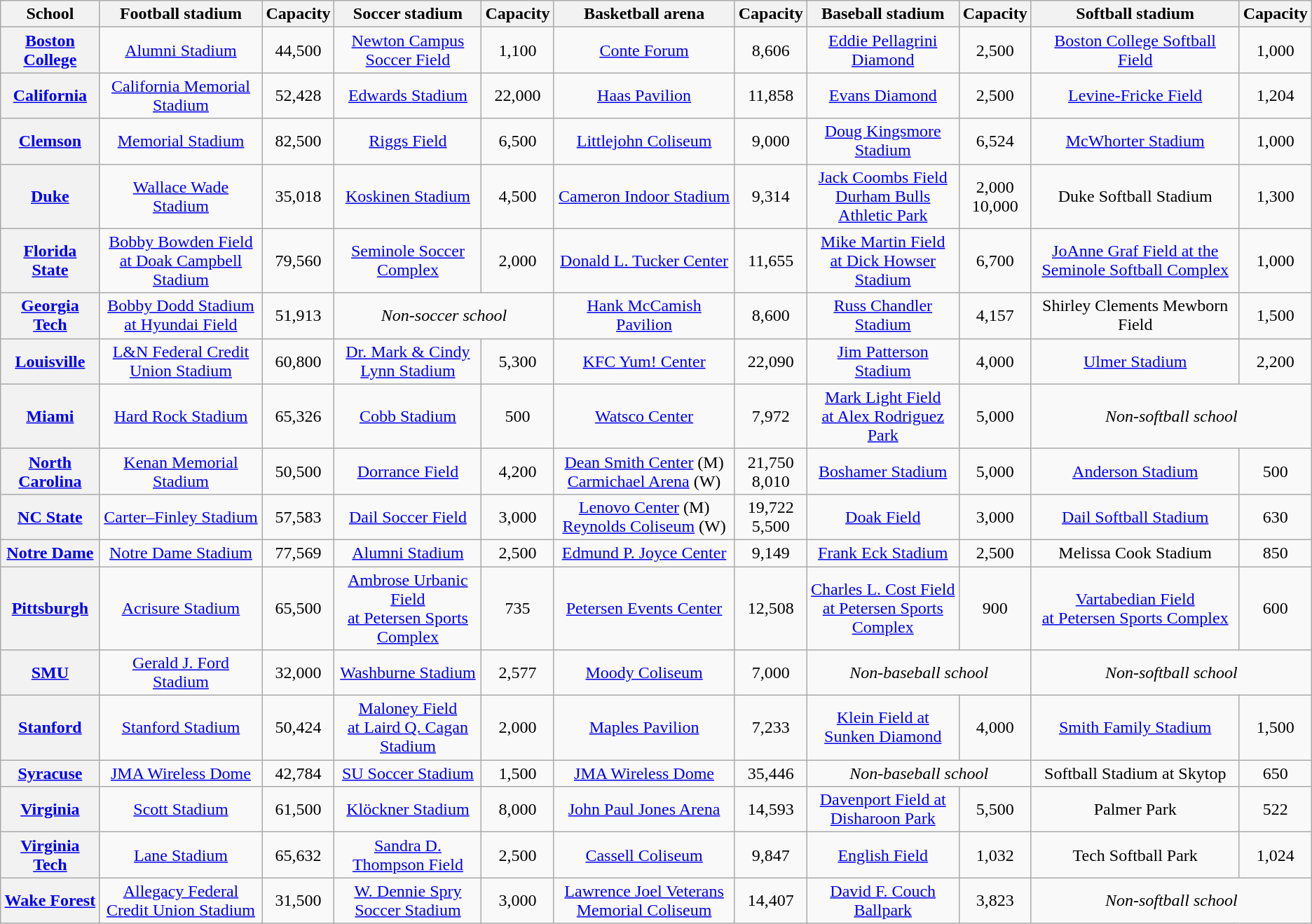<table class="wikitable sortable" style="text-align: center;">
<tr>
<th>School</th>
<th>Football stadium</th>
<th>Capacity</th>
<th>Soccer stadium</th>
<th>Capacity</th>
<th>Basketball arena</th>
<th>Capacity</th>
<th>Baseball stadium</th>
<th>Capacity</th>
<th>Softball stadium</th>
<th>Capacity</th>
</tr>
<tr>
<th><a href='#'>Boston College</a></th>
<td><a href='#'>Alumni Stadium</a></td>
<td>44,500</td>
<td><a href='#'>Newton Campus Soccer Field</a></td>
<td>1,100</td>
<td><a href='#'>Conte Forum</a></td>
<td>8,606</td>
<td><a href='#'>Eddie Pellagrini Diamond</a></td>
<td>2,500</td>
<td><a href='#'>Boston College Softball Field</a></td>
<td>1,000</td>
</tr>
<tr>
<th><a href='#'>California</a></th>
<td><a href='#'>California Memorial Stadium</a></td>
<td>52,428</td>
<td><a href='#'>Edwards Stadium</a></td>
<td>22,000</td>
<td><a href='#'>Haas Pavilion</a></td>
<td>11,858</td>
<td><a href='#'>Evans Diamond</a></td>
<td>2,500</td>
<td><a href='#'>Levine-Fricke Field</a></td>
<td>1,204</td>
</tr>
<tr>
<th><a href='#'>Clemson</a></th>
<td><a href='#'>Memorial Stadium</a></td>
<td>82,500</td>
<td><a href='#'>Riggs Field</a></td>
<td>6,500</td>
<td><a href='#'>Littlejohn Coliseum</a></td>
<td>9,000</td>
<td><a href='#'>Doug Kingsmore Stadium</a></td>
<td>6,524</td>
<td><a href='#'>McWhorter Stadium</a></td>
<td>1,000</td>
</tr>
<tr>
<th><a href='#'>Duke</a></th>
<td><a href='#'>Wallace Wade Stadium</a></td>
<td>35,018</td>
<td><a href='#'>Koskinen Stadium</a></td>
<td>4,500</td>
<td><a href='#'>Cameron Indoor Stadium</a></td>
<td>9,314</td>
<td><a href='#'>Jack Coombs Field</a><br><a href='#'>Durham Bulls Athletic Park</a></td>
<td>2,000<br>10,000</td>
<td>Duke Softball Stadium</td>
<td>1,300</td>
</tr>
<tr>
<th><a href='#'>Florida State</a></th>
<td><a href='#'>Bobby Bowden Field<br>at Doak Campbell Stadium</a></td>
<td>79,560</td>
<td><a href='#'>Seminole Soccer Complex</a></td>
<td>2,000</td>
<td><a href='#'>Donald L. Tucker Center</a></td>
<td>11,655</td>
<td><a href='#'>Mike Martin Field<br>at Dick Howser Stadium</a></td>
<td>6,700</td>
<td><a href='#'>JoAnne Graf Field at the Seminole Softball Complex</a></td>
<td>1,000</td>
</tr>
<tr>
<th><a href='#'>Georgia Tech</a></th>
<td><a href='#'>Bobby Dodd Stadium at Hyundai Field</a></td>
<td>51,913</td>
<td colspan="2" style="text-align:center;"><em>Non-soccer school</em></td>
<td><a href='#'>Hank McCamish Pavilion</a></td>
<td>8,600</td>
<td><a href='#'>Russ Chandler Stadium</a></td>
<td>4,157</td>
<td>Shirley Clements Mewborn Field</td>
<td>1,500</td>
</tr>
<tr>
<th><a href='#'>Louisville</a></th>
<td><a href='#'>L&N Federal Credit Union Stadium</a></td>
<td>60,800</td>
<td><a href='#'>Dr. Mark & Cindy Lynn Stadium</a></td>
<td>5,300</td>
<td><a href='#'>KFC Yum! Center</a></td>
<td>22,090</td>
<td><a href='#'>Jim Patterson Stadium</a></td>
<td>4,000</td>
<td><a href='#'>Ulmer Stadium</a></td>
<td>2,200</td>
</tr>
<tr>
<th><a href='#'>Miami</a></th>
<td><a href='#'>Hard Rock Stadium</a></td>
<td>65,326</td>
<td><a href='#'>Cobb Stadium</a></td>
<td>500</td>
<td><a href='#'>Watsco Center</a></td>
<td>7,972</td>
<td><a href='#'>Mark Light Field<br>at Alex Rodriguez Park</a></td>
<td>5,000</td>
<td colspan="2" style="text-align:center;"><em>Non-softball school</em></td>
</tr>
<tr>
<th><a href='#'>North Carolina</a></th>
<td><a href='#'>Kenan Memorial Stadium</a></td>
<td>50,500</td>
<td><a href='#'>Dorrance Field</a></td>
<td>4,200</td>
<td><a href='#'>Dean Smith Center</a> (M)<br><a href='#'>Carmichael Arena</a> (W)</td>
<td>21,750<br>8,010</td>
<td><a href='#'>Boshamer Stadium</a></td>
<td>5,000</td>
<td><a href='#'>Anderson Stadium</a></td>
<td>500</td>
</tr>
<tr>
<th><a href='#'>NC State</a></th>
<td><a href='#'>Carter–Finley Stadium</a></td>
<td>57,583</td>
<td><a href='#'>Dail Soccer Field</a></td>
<td>3,000</td>
<td><a href='#'>Lenovo Center</a> (M)<br><a href='#'>Reynolds Coliseum</a> (W)</td>
<td>19,722<br>5,500</td>
<td><a href='#'>Doak Field</a></td>
<td>3,000</td>
<td><a href='#'>Dail Softball Stadium</a></td>
<td>630</td>
</tr>
<tr>
<th><a href='#'>Notre Dame</a></th>
<td><a href='#'>Notre Dame Stadium</a></td>
<td>77,569</td>
<td><a href='#'>Alumni Stadium</a></td>
<td>2,500</td>
<td><a href='#'>Edmund P. Joyce Center</a></td>
<td>9,149</td>
<td><a href='#'>Frank Eck Stadium</a></td>
<td>2,500</td>
<td>Melissa Cook Stadium</td>
<td>850</td>
</tr>
<tr>
<th><a href='#'>Pittsburgh</a></th>
<td><a href='#'>Acrisure Stadium</a></td>
<td>65,500</td>
<td><a href='#'>Ambrose Urbanic Field<br>at Petersen Sports Complex</a></td>
<td>735</td>
<td><a href='#'>Petersen Events Center</a></td>
<td>12,508</td>
<td><a href='#'>Charles L. Cost Field<br>at Petersen Sports Complex</a></td>
<td>900</td>
<td><a href='#'>Vartabedian Field<br>at Petersen Sports Complex</a></td>
<td>600</td>
</tr>
<tr>
<th><a href='#'>SMU</a></th>
<td><a href='#'>Gerald J. Ford Stadium</a></td>
<td>32,000</td>
<td><a href='#'>Washburne Stadium</a></td>
<td>2,577</td>
<td><a href='#'>Moody Coliseum</a></td>
<td>7,000</td>
<td colspan="2"><em>Non-baseball school</em></td>
<td colspan="2"><em>Non-softball school</em></td>
</tr>
<tr>
<th><a href='#'>Stanford</a></th>
<td><a href='#'>Stanford Stadium</a></td>
<td>50,424</td>
<td><a href='#'>Maloney Field<br>at Laird Q. Cagan Stadium</a></td>
<td>2,000</td>
<td><a href='#'>Maples Pavilion</a></td>
<td>7,233</td>
<td><a href='#'>Klein Field at Sunken Diamond</a></td>
<td>4,000</td>
<td><a href='#'>Smith Family Stadium</a></td>
<td>1,500</td>
</tr>
<tr>
<th><a href='#'>Syracuse</a></th>
<td><a href='#'>JMA Wireless Dome</a></td>
<td>42,784</td>
<td><a href='#'>SU Soccer Stadium</a></td>
<td>1,500</td>
<td><a href='#'>JMA Wireless Dome</a></td>
<td>35,446</td>
<td colspan="2" style="text-align:center;"><em>Non-baseball school</em></td>
<td>Softball Stadium at Skytop</td>
<td>650</td>
</tr>
<tr>
<th><a href='#'>Virginia</a></th>
<td><a href='#'>Scott Stadium</a></td>
<td>61,500</td>
<td><a href='#'>Klöckner Stadium</a></td>
<td>8,000</td>
<td><a href='#'>John Paul Jones Arena</a></td>
<td>14,593</td>
<td><a href='#'>Davenport Field at Disharoon Park</a></td>
<td>5,500</td>
<td>Palmer Park</td>
<td>522</td>
</tr>
<tr>
<th><a href='#'>Virginia Tech</a></th>
<td><a href='#'>Lane Stadium</a></td>
<td>65,632</td>
<td><a href='#'>Sandra D. Thompson Field</a></td>
<td>2,500</td>
<td><a href='#'>Cassell Coliseum</a></td>
<td>9,847</td>
<td><a href='#'>English Field</a></td>
<td>1,032</td>
<td>Tech Softball Park</td>
<td>1,024</td>
</tr>
<tr>
<th><a href='#'>Wake Forest</a></th>
<td><a href='#'>Allegacy Federal Credit Union Stadium</a></td>
<td>31,500</td>
<td><a href='#'>W. Dennie Spry Soccer Stadium</a></td>
<td>3,000</td>
<td><a href='#'>Lawrence Joel Veterans Memorial Coliseum</a></td>
<td>14,407</td>
<td><a href='#'>David F. Couch Ballpark</a></td>
<td>3,823</td>
<td colspan="2" style="text-align:center;"><em>Non-softball school</em></td>
</tr>
</table>
